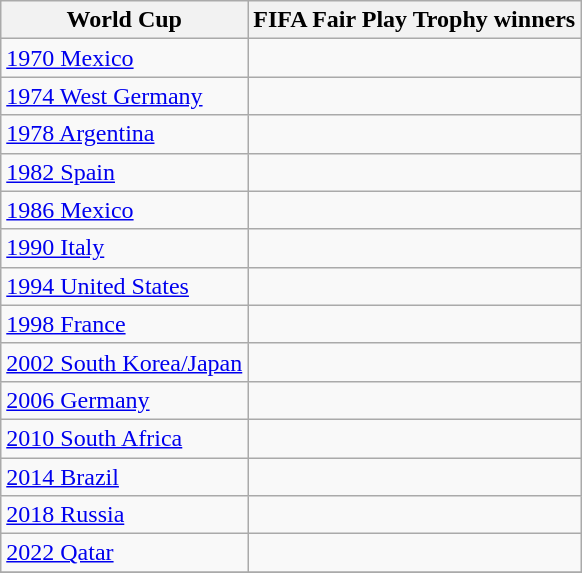<table class="wikitable">
<tr>
<th>World Cup</th>
<th>FIFA Fair Play Trophy winners</th>
</tr>
<tr>
<td><a href='#'>1970 Mexico</a></td>
<td align=left></td>
</tr>
<tr>
<td><a href='#'>1974 West Germany</a></td>
<td align=left></td>
</tr>
<tr>
<td><a href='#'>1978 Argentina</a></td>
<td align=left></td>
</tr>
<tr>
<td><a href='#'>1982 Spain</a></td>
<td align=left></td>
</tr>
<tr>
<td><a href='#'>1986 Mexico</a></td>
<td align=left></td>
</tr>
<tr>
<td><a href='#'>1990 Italy</a></td>
<td align=left></td>
</tr>
<tr>
<td><a href='#'>1994 United States</a></td>
<td align=left></td>
</tr>
<tr>
<td><a href='#'>1998 France</a></td>
<td align=left><br></td>
</tr>
<tr>
<td><a href='#'>2002 South Korea/Japan</a></td>
<td align=left></td>
</tr>
<tr>
<td><a href='#'>2006 Germany</a></td>
<td align=left><br></td>
</tr>
<tr>
<td><a href='#'>2010 South Africa</a></td>
<td align=left></td>
</tr>
<tr>
<td><a href='#'>2014 Brazil</a></td>
<td align=left></td>
</tr>
<tr>
<td><a href='#'>2018 Russia</a></td>
<td align=left></td>
</tr>
<tr>
<td><a href='#'>2022 Qatar</a></td>
<td align=left></td>
</tr>
<tr>
</tr>
</table>
